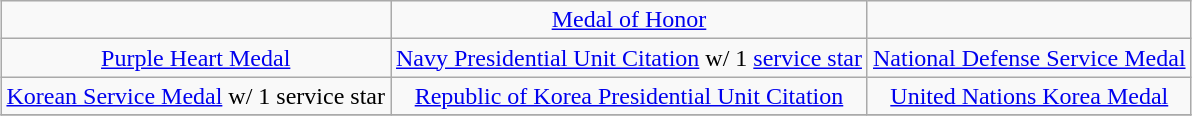<table class="wikitable" style="margin:1em auto; text-align:center;">
<tr>
<td></td>
<td><a href='#'>Medal of Honor</a></td>
<td></td>
</tr>
<tr>
<td><a href='#'>Purple Heart Medal</a></td>
<td><a href='#'>Navy Presidential Unit Citation</a> w/ 1 <a href='#'>service star</a></td>
<td><a href='#'>National Defense Service Medal</a></td>
</tr>
<tr>
<td><a href='#'>Korean Service Medal</a> w/ 1 service star</td>
<td><a href='#'>Republic of Korea Presidential Unit Citation</a></td>
<td><a href='#'>United Nations Korea Medal</a></td>
</tr>
<tr>
</tr>
</table>
